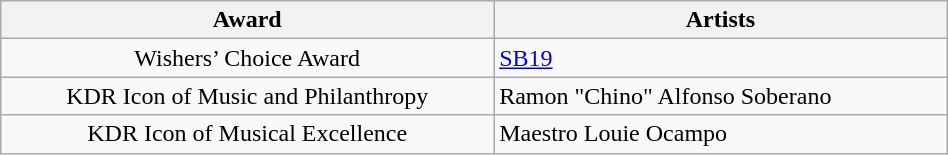<table class="wikitable"  style="width:50%;">
<tr>
<th scope="col">Award</th>
<th scope="col">Artists</th>
</tr>
<tr>
<td align="center">Wishers’ Choice Award</td>
<td><a href='#'>SB19</a></td>
</tr>
<tr>
<td align="center">KDR Icon of Music and Philanthropy</td>
<td>Ramon "Chino" Alfonso Soberano</td>
</tr>
<tr>
<td align="center">KDR Icon of Musical Excellence</td>
<td>Maestro Louie Ocampo</td>
</tr>
</table>
